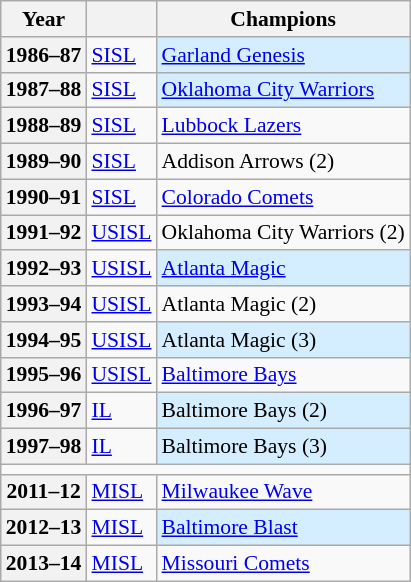<table class="wikitable mw-datatable" style="font-size:90%">
<tr>
<th>Year</th>
<th></th>
<th>Champions</th>
</tr>
<tr>
<th>1986–87</th>
<td><a href='#'>SISL</a></td>
<td style="background:#d4eeff"><a href='#'>Garland Genesis</a> </td>
</tr>
<tr>
<th>1987–88</th>
<td><a href='#'>SISL</a></td>
<td style="background:#d4eeff"><a href='#'>Oklahoma City Warriors</a> </td>
</tr>
<tr>
<th>1988–89</th>
<td><a href='#'>SISL</a></td>
<td><a href='#'>Lubbock Lazers</a></td>
</tr>
<tr>
<th>1989–90</th>
<td><a href='#'>SISL</a></td>
<td>Addison Arrows (2)</td>
</tr>
<tr>
<th>1990–91</th>
<td><a href='#'>SISL</a></td>
<td><a href='#'>Colorado Comets</a></td>
</tr>
<tr>
<th>1991–92</th>
<td><a href='#'>USISL</a></td>
<td>Oklahoma City Warriors (2)</td>
</tr>
<tr>
<th>1992–93</th>
<td><a href='#'>USISL</a></td>
<td style="background:#d4eeff"><a href='#'>Atlanta Magic</a> </td>
</tr>
<tr>
<th>1993–94</th>
<td><a href='#'>USISL</a></td>
<td>Atlanta Magic (2)</td>
</tr>
<tr>
<th>1994–95</th>
<td><a href='#'>USISL</a></td>
<td style="background:#d4eeff">Atlanta Magic (3) </td>
</tr>
<tr>
<th>1995–96</th>
<td><a href='#'>USISL</a></td>
<td><a href='#'>Baltimore Bays</a></td>
</tr>
<tr>
<th>1996–97</th>
<td><a href='#'>IL</a></td>
<td style="background:#d4eeff">Baltimore Bays (2) </td>
</tr>
<tr>
<th>1997–98</th>
<td><a href='#'>IL</a></td>
<td style="background:#d4eeff">Baltimore Bays (3) </td>
</tr>
<tr>
<td colspan="3"></td>
</tr>
<tr>
<th>2011–12</th>
<td><a href='#'>MISL</a></td>
<td><a href='#'>Milwaukee Wave</a></td>
</tr>
<tr>
<th>2012–13</th>
<td><a href='#'>MISL</a></td>
<td style="background:#d4eeff"><a href='#'>Baltimore Blast</a> </td>
</tr>
<tr>
<th>2013–14</th>
<td><a href='#'>MISL</a></td>
<td><a href='#'>Missouri Comets</a></td>
</tr>
</table>
